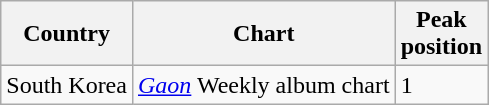<table class="wikitable sortable">
<tr>
<th>Country</th>
<th>Chart</th>
<th>Peak<br>position</th>
</tr>
<tr>
<td rowspan="1">South Korea</td>
<td><em><a href='#'>Gaon</a></em> Weekly album chart</td>
<td>1</td>
</tr>
</table>
